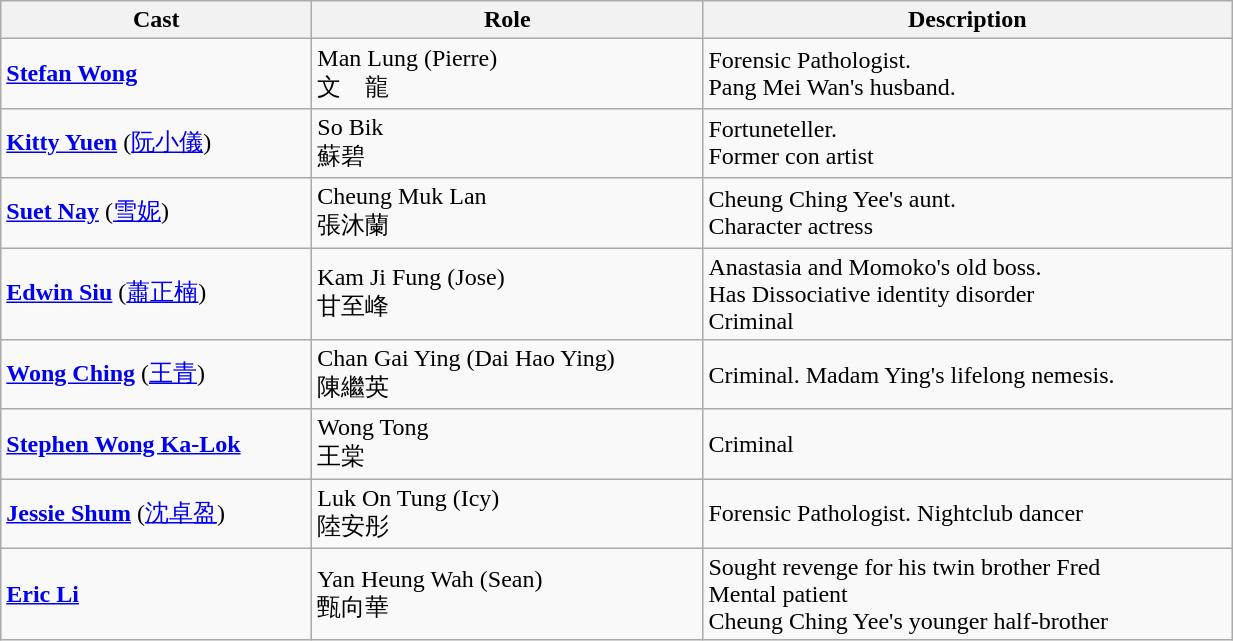<table class="wikitable" width="65%">
<tr>
<th>Cast</th>
<th>Role</th>
<th>Description</th>
</tr>
<tr>
<td><strong><a href='#'>Stefan Wong</a></strong></td>
<td>Man Lung (Pierre) <br> 文　龍</td>
<td>Forensic Pathologist. <br> Pang Mei Wan's husband.</td>
</tr>
<tr>
<td><strong><a href='#'>Kitty Yuen</a></strong>  (<a href='#'>阮小儀</a>)</td>
<td>So Bik <br> 蘇碧</td>
<td>Fortuneteller.<br> Former con artist</td>
</tr>
<tr>
<td><strong><a href='#'>Suet Nay</a></strong> (<a href='#'>雪妮</a>)</td>
<td>Cheung Muk Lan <br> 張沐蘭</td>
<td>Cheung Ching Yee's aunt. <br> Character actress</td>
</tr>
<tr>
<td><strong><a href='#'>Edwin Siu</a></strong> (<a href='#'>蕭正楠</a>)</td>
<td>Kam Ji Fung (Jose) <br> 甘至峰</td>
<td>Anastasia and Momoko's old boss.<br> Has Dissociative identity disorder <br> Criminal</td>
</tr>
<tr>
<td><strong><a href='#'>Wong Ching</a></strong> (<a href='#'>王青</a>)</td>
<td>Chan Gai Ying (Dai Hao Ying) <br> 陳繼英</td>
<td>Criminal. Madam Ying's lifelong nemesis.</td>
</tr>
<tr>
<td><strong><a href='#'>Stephen Wong Ka-Lok</a></strong></td>
<td>Wong Tong <br> 王棠</td>
<td>Criminal</td>
</tr>
<tr>
<td><strong><a href='#'>Jessie Shum</a></strong> (<a href='#'>沈卓盈</a>)</td>
<td>Luk On Tung (Icy) <br> 陸安彤</td>
<td>Forensic Pathologist. Nightclub dancer</td>
</tr>
<tr>
<td><strong><a href='#'>Eric Li</a></strong></td>
<td>Yan Heung Wah (Sean) <br> 甄向華</td>
<td>Sought revenge for his twin brother Fred <br> Mental patient <br> Cheung Ching Yee's younger half-brother</td>
</tr>
</table>
